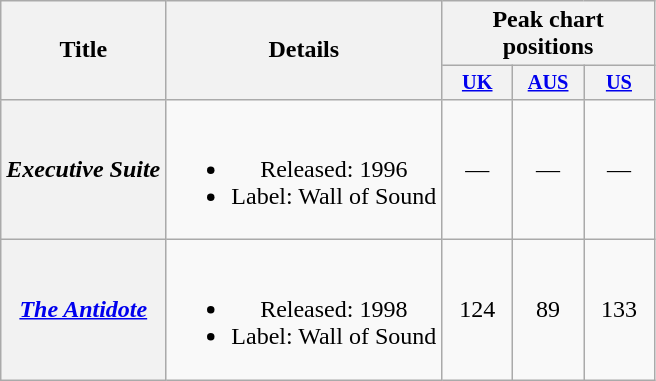<table class="wikitable plainrowheaders" style="text-align:center">
<tr>
<th scope="col" rowspan="2">Title</th>
<th scope="col" rowspan="2">Details</th>
<th scope="col" colspan="3">Peak chart positions</th>
</tr>
<tr>
<th scope="col" style="width:3em; font-size:85%"><a href='#'>UK</a><br></th>
<th scope="col" style="width:3em; font-size:85%"><a href='#'>AUS</a><br></th>
<th scope="col" style="width:3em; font-size:85%"><a href='#'>US</a><br></th>
</tr>
<tr>
<th scope="row"><em>Executive Suite</em></th>
<td><br><ul><li>Released: 1996</li><li>Label: Wall of Sound</li></ul></td>
<td>—</td>
<td>—</td>
<td>—</td>
</tr>
<tr>
<th scope="row"><em><a href='#'>The Antidote</a></em></th>
<td><br><ul><li>Released: 1998</li><li>Label: Wall of Sound</li></ul></td>
<td>124</td>
<td>89</td>
<td>133</td>
</tr>
</table>
